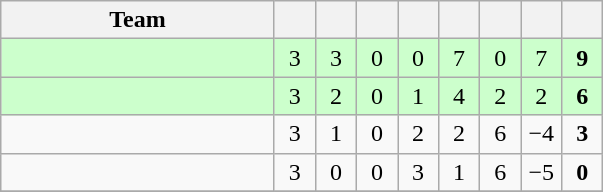<table class="wikitable" style="text-align: center;">
<tr>
<th width="175">Team</th>
<th width="20"></th>
<th width="20"></th>
<th width="20"></th>
<th width="20"></th>
<th width="20"></th>
<th width="20"></th>
<th width="20"></th>
<th width="20"></th>
</tr>
<tr bgcolor="#ccffcc">
<td align=left></td>
<td>3</td>
<td>3</td>
<td>0</td>
<td>0</td>
<td>7</td>
<td>0</td>
<td>7</td>
<td><strong>9</strong></td>
</tr>
<tr bgcolor="#ccffcc">
<td align=left></td>
<td>3</td>
<td>2</td>
<td>0</td>
<td>1</td>
<td>4</td>
<td>2</td>
<td>2</td>
<td><strong>6</strong></td>
</tr>
<tr>
<td align=left></td>
<td>3</td>
<td>1</td>
<td>0</td>
<td>2</td>
<td>2</td>
<td>6</td>
<td>−4</td>
<td><strong>3</strong></td>
</tr>
<tr>
<td align=left></td>
<td>3</td>
<td>0</td>
<td>0</td>
<td>3</td>
<td>1</td>
<td>6</td>
<td>−5</td>
<td><strong>0</strong></td>
</tr>
<tr>
</tr>
</table>
